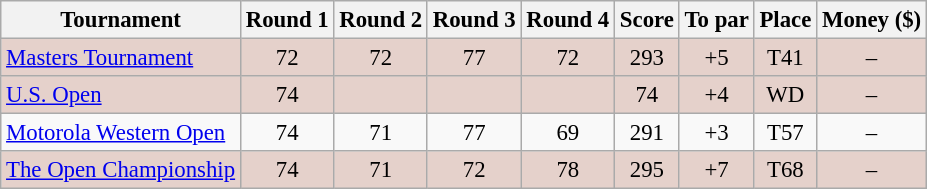<table class=wikitable style="font-size:95%;text-align:center">
<tr>
<th>Tournament</th>
<th>Round 1</th>
<th>Round 2</th>
<th>Round 3</th>
<th>Round 4</th>
<th>Score</th>
<th>To par</th>
<th>Place</th>
<th>Money ($)</th>
</tr>
<tr style="background:#e5d1cb;">
<td align=left><a href='#'>Masters Tournament</a></td>
<td>72</td>
<td>72</td>
<td>77</td>
<td>72</td>
<td>293</td>
<td>+5</td>
<td>T41</td>
<td>–</td>
</tr>
<tr style="background:#e5d1cb;">
<td align=left><a href='#'>U.S. Open</a></td>
<td>74</td>
<td></td>
<td></td>
<td></td>
<td>74</td>
<td>+4</td>
<td>WD</td>
<td>–</td>
</tr>
<tr>
<td align=left><a href='#'>Motorola Western Open</a></td>
<td>74</td>
<td>71</td>
<td>77</td>
<td>69</td>
<td>291</td>
<td>+3</td>
<td>T57</td>
<td>–</td>
</tr>
<tr style="background:#e5d1cb;">
<td align=left><a href='#'>The Open Championship</a></td>
<td>74</td>
<td>71</td>
<td>72</td>
<td>78</td>
<td>295</td>
<td>+7</td>
<td>T68</td>
<td>–</td>
</tr>
</table>
